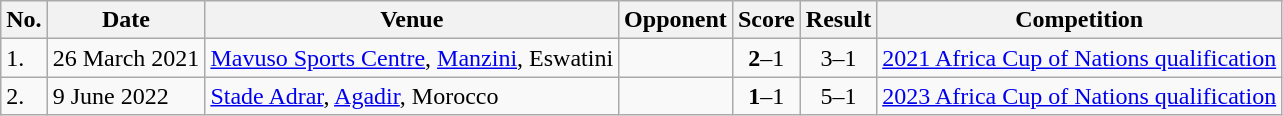<table class=wikitable style="text-align: left;" align=center>
<tr>
<th>No.</th>
<th>Date</th>
<th>Venue</th>
<th>Opponent</th>
<th>Score</th>
<th>Result</th>
<th>Competition</th>
</tr>
<tr>
<td>1.</td>
<td>26 March 2021</td>
<td><a href='#'>Mavuso Sports Centre</a>, <a href='#'>Manzini</a>, Eswatini</td>
<td></td>
<td align=center><strong>2</strong>–1</td>
<td align=center>3–1</td>
<td><a href='#'>2021 Africa Cup of Nations qualification</a></td>
</tr>
<tr>
<td>2.</td>
<td>9 June 2022</td>
<td><a href='#'>Stade Adrar</a>, <a href='#'>Agadir</a>, Morocco</td>
<td></td>
<td align=center><strong>1</strong>–1</td>
<td align=center>5–1</td>
<td><a href='#'>2023 Africa Cup of Nations qualification</a></td>
</tr>
</table>
